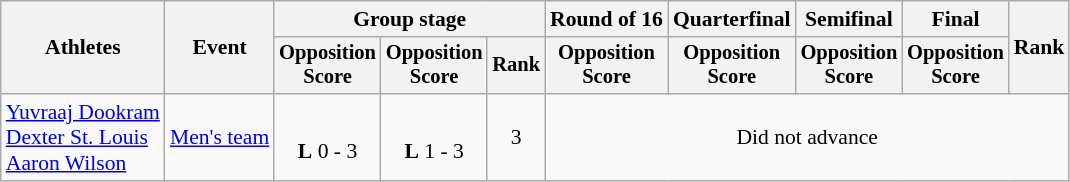<table class="wikitable" style="font-size:90%">
<tr>
<th rowspan=2>Athletes</th>
<th rowspan=2>Event</th>
<th colspan=3>Group stage</th>
<th>Round of 16</th>
<th>Quarterfinal</th>
<th>Semifinal</th>
<th>Final</th>
<th rowspan=2>Rank</th>
</tr>
<tr style="font-size:95%">
<th>Opposition<br>Score</th>
<th>Opposition<br>Score</th>
<th>Rank</th>
<th>Opposition<br>Score</th>
<th>Opposition<br>Score</th>
<th>Opposition<br>Score</th>
<th>Opposition<br>Score</th>
</tr>
<tr align=center>
<td align=left><a href='#'>Yuvraaj Dookram</a><br><a href='#'>Dexter St. Louis</a><br><a href='#'>Aaron Wilson</a></td>
<td align=left><a href='#'>Men's team</a></td>
<td><br><strong>L</strong> 0 - 3</td>
<td><br><strong>L</strong> 1 - 3</td>
<td>3</td>
<td colspan=5>Did not advance</td>
</tr>
</table>
